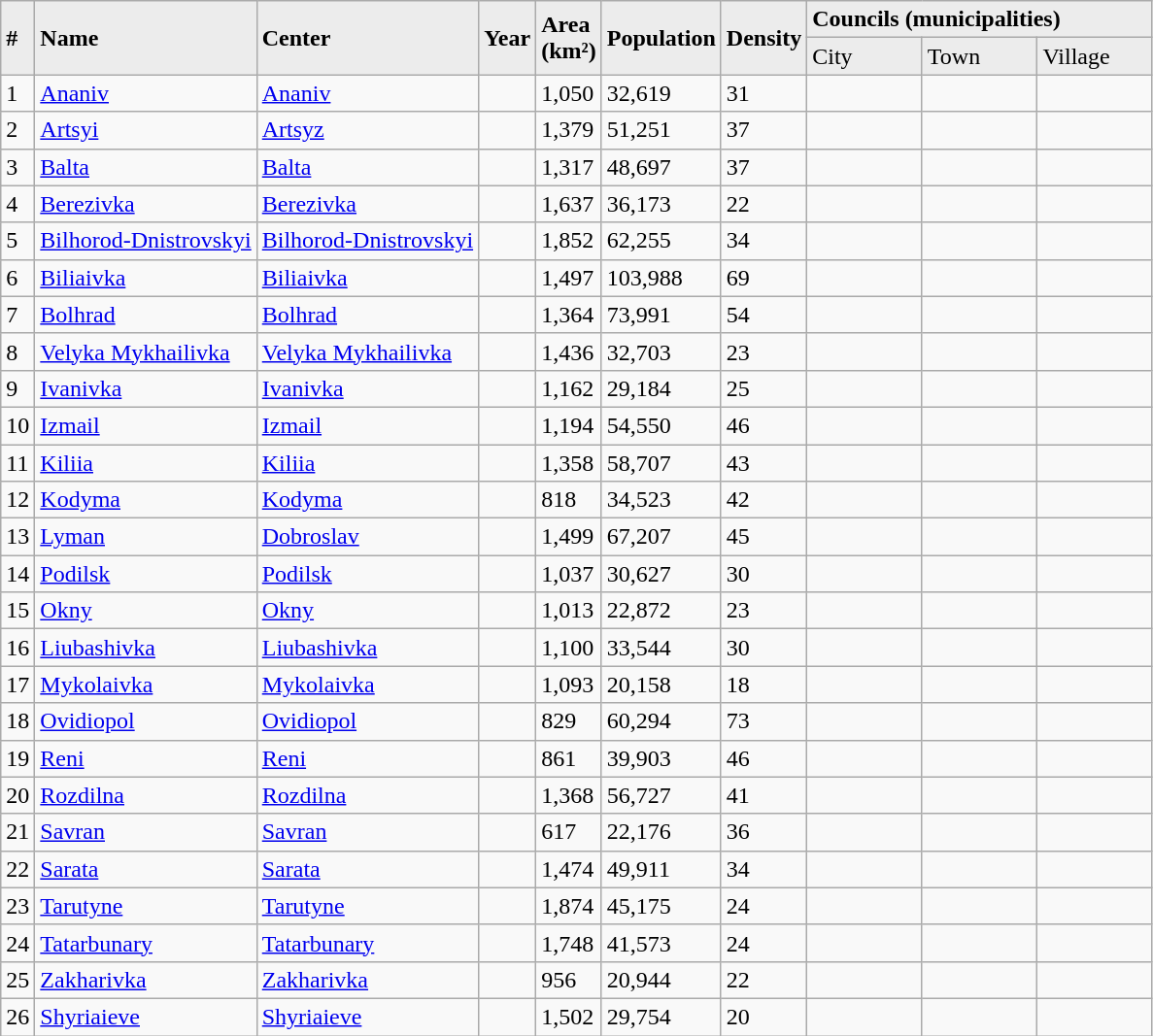<table class="wikitable">
<tr bgcolor="#ECECEC">
<td rowspan=2><strong>#</strong></td>
<td rowspan=2><strong>Name</strong></td>
<td rowspan=2><strong>Center</strong></td>
<td rowspan=2><strong>Year</strong></td>
<td rowspan=2><strong>Area<br>(km²)</strong></td>
<td rowspan=2><strong>Population</strong></td>
<td rowspan=2><strong>Density</strong></td>
<td colspan=3><strong>Councils (municipalities)</strong></td>
</tr>
<tr bgcolor="#ECECEC">
<td width=10%>City</td>
<td width=10%>Town</td>
<td width=10%>Village</td>
</tr>
<tr>
<td>1</td>
<td><a href='#'>Ananiv</a></td>
<td><a href='#'>Ananiv</a></td>
<td></td>
<td>1,050</td>
<td>32,619</td>
<td>31</td>
<td></td>
<td></td>
<td></td>
</tr>
<tr>
<td>2</td>
<td><a href='#'>Artsyi</a></td>
<td><a href='#'>Artsyz</a></td>
<td></td>
<td>1,379</td>
<td>51,251</td>
<td>37</td>
<td></td>
<td></td>
<td></td>
</tr>
<tr>
<td>3</td>
<td><a href='#'>Balta</a></td>
<td><a href='#'>Balta</a></td>
<td></td>
<td>1,317</td>
<td>48,697</td>
<td>37</td>
<td></td>
<td></td>
<td></td>
</tr>
<tr>
<td>4</td>
<td><a href='#'>Berezivka</a></td>
<td><a href='#'>Berezivka</a></td>
<td></td>
<td>1,637</td>
<td>36,173</td>
<td>22</td>
<td></td>
<td></td>
<td></td>
</tr>
<tr>
<td>5</td>
<td><a href='#'>Bilhorod-Dnistrovskyi</a></td>
<td><a href='#'>Bilhorod-Dnistrovskyi</a></td>
<td></td>
<td>1,852</td>
<td>62,255</td>
<td>34</td>
<td></td>
<td></td>
<td></td>
</tr>
<tr>
<td>6</td>
<td><a href='#'>Biliaivka</a></td>
<td><a href='#'>Biliaivka</a></td>
<td></td>
<td>1,497</td>
<td>103,988</td>
<td>69</td>
<td></td>
<td></td>
<td></td>
</tr>
<tr>
<td>7</td>
<td><a href='#'>Bolhrad</a></td>
<td><a href='#'>Bolhrad</a></td>
<td></td>
<td>1,364</td>
<td>73,991</td>
<td>54</td>
<td></td>
<td></td>
<td></td>
</tr>
<tr>
<td>8</td>
<td><a href='#'>Velyka Mykhailivka</a></td>
<td><a href='#'>Velyka Mykhailivka</a></td>
<td></td>
<td>1,436</td>
<td>32,703</td>
<td>23</td>
<td></td>
<td></td>
<td></td>
</tr>
<tr>
<td>9</td>
<td><a href='#'>Ivanivka</a></td>
<td><a href='#'>Ivanivka</a></td>
<td></td>
<td>1,162</td>
<td>29,184</td>
<td>25</td>
<td></td>
<td></td>
<td></td>
</tr>
<tr>
<td>10</td>
<td><a href='#'>Izmail</a></td>
<td><a href='#'>Izmail</a></td>
<td></td>
<td>1,194</td>
<td>54,550</td>
<td>46</td>
<td></td>
<td></td>
<td></td>
</tr>
<tr>
<td>11</td>
<td><a href='#'>Kiliia</a></td>
<td><a href='#'>Kiliia</a></td>
<td></td>
<td>1,358</td>
<td>58,707</td>
<td>43</td>
<td></td>
<td></td>
<td></td>
</tr>
<tr>
<td>12</td>
<td><a href='#'>Kodyma</a></td>
<td><a href='#'>Kodyma</a></td>
<td></td>
<td>818</td>
<td>34,523</td>
<td>42</td>
<td></td>
<td></td>
<td></td>
</tr>
<tr>
<td>13</td>
<td><a href='#'>Lyman</a></td>
<td><a href='#'>Dobroslav</a></td>
<td></td>
<td>1,499</td>
<td>67,207</td>
<td>45</td>
<td></td>
<td></td>
<td></td>
</tr>
<tr>
<td>14</td>
<td><a href='#'>Podilsk</a></td>
<td><a href='#'>Podilsk</a></td>
<td></td>
<td>1,037</td>
<td>30,627</td>
<td>30</td>
<td></td>
<td></td>
<td></td>
</tr>
<tr>
<td>15</td>
<td><a href='#'>Okny</a></td>
<td><a href='#'>Okny</a></td>
<td></td>
<td>1,013</td>
<td>22,872</td>
<td>23</td>
<td></td>
<td></td>
<td></td>
</tr>
<tr>
<td>16</td>
<td><a href='#'>Liubashivka</a></td>
<td><a href='#'>Liubashivka</a></td>
<td></td>
<td>1,100</td>
<td>33,544</td>
<td>30</td>
<td></td>
<td></td>
<td></td>
</tr>
<tr>
<td>17</td>
<td><a href='#'>Mykolaivka</a></td>
<td><a href='#'>Mykolaivka</a></td>
<td></td>
<td>1,093</td>
<td>20,158</td>
<td>18</td>
<td></td>
<td></td>
<td></td>
</tr>
<tr>
<td>18</td>
<td><a href='#'>Ovidiopol</a></td>
<td><a href='#'>Ovidiopol</a></td>
<td></td>
<td>829</td>
<td>60,294</td>
<td>73</td>
<td></td>
<td></td>
<td></td>
</tr>
<tr>
<td>19</td>
<td><a href='#'>Reni</a></td>
<td><a href='#'>Reni</a></td>
<td></td>
<td>861</td>
<td>39,903</td>
<td>46</td>
<td></td>
<td></td>
<td></td>
</tr>
<tr>
<td>20</td>
<td><a href='#'>Rozdilna</a></td>
<td><a href='#'>Rozdilna</a></td>
<td></td>
<td>1,368</td>
<td>56,727</td>
<td>41</td>
<td></td>
<td></td>
<td></td>
</tr>
<tr>
<td>21</td>
<td><a href='#'>Savran</a></td>
<td><a href='#'>Savran</a></td>
<td></td>
<td>617</td>
<td>22,176</td>
<td>36</td>
<td></td>
<td></td>
<td></td>
</tr>
<tr>
<td>22</td>
<td><a href='#'>Sarata</a></td>
<td><a href='#'>Sarata</a></td>
<td></td>
<td>1,474</td>
<td>49,911</td>
<td>34</td>
<td></td>
<td></td>
<td></td>
</tr>
<tr>
<td>23</td>
<td><a href='#'>Tarutyne</a></td>
<td><a href='#'>Tarutyne</a></td>
<td></td>
<td>1,874</td>
<td>45,175</td>
<td>24</td>
<td></td>
<td></td>
<td></td>
</tr>
<tr>
<td>24</td>
<td><a href='#'>Tatarbunary</a></td>
<td><a href='#'>Tatarbunary</a></td>
<td></td>
<td>1,748</td>
<td>41,573</td>
<td>24</td>
<td></td>
<td></td>
<td></td>
</tr>
<tr>
<td>25</td>
<td><a href='#'>Zakharivka</a></td>
<td><a href='#'>Zakharivka</a></td>
<td></td>
<td>956</td>
<td>20,944</td>
<td>22</td>
<td></td>
<td></td>
<td></td>
</tr>
<tr>
<td>26</td>
<td><a href='#'>Shyriaieve</a></td>
<td><a href='#'>Shyriaieve</a></td>
<td></td>
<td>1,502</td>
<td>29,754</td>
<td>20</td>
<td></td>
<td></td>
<td></td>
</tr>
</table>
